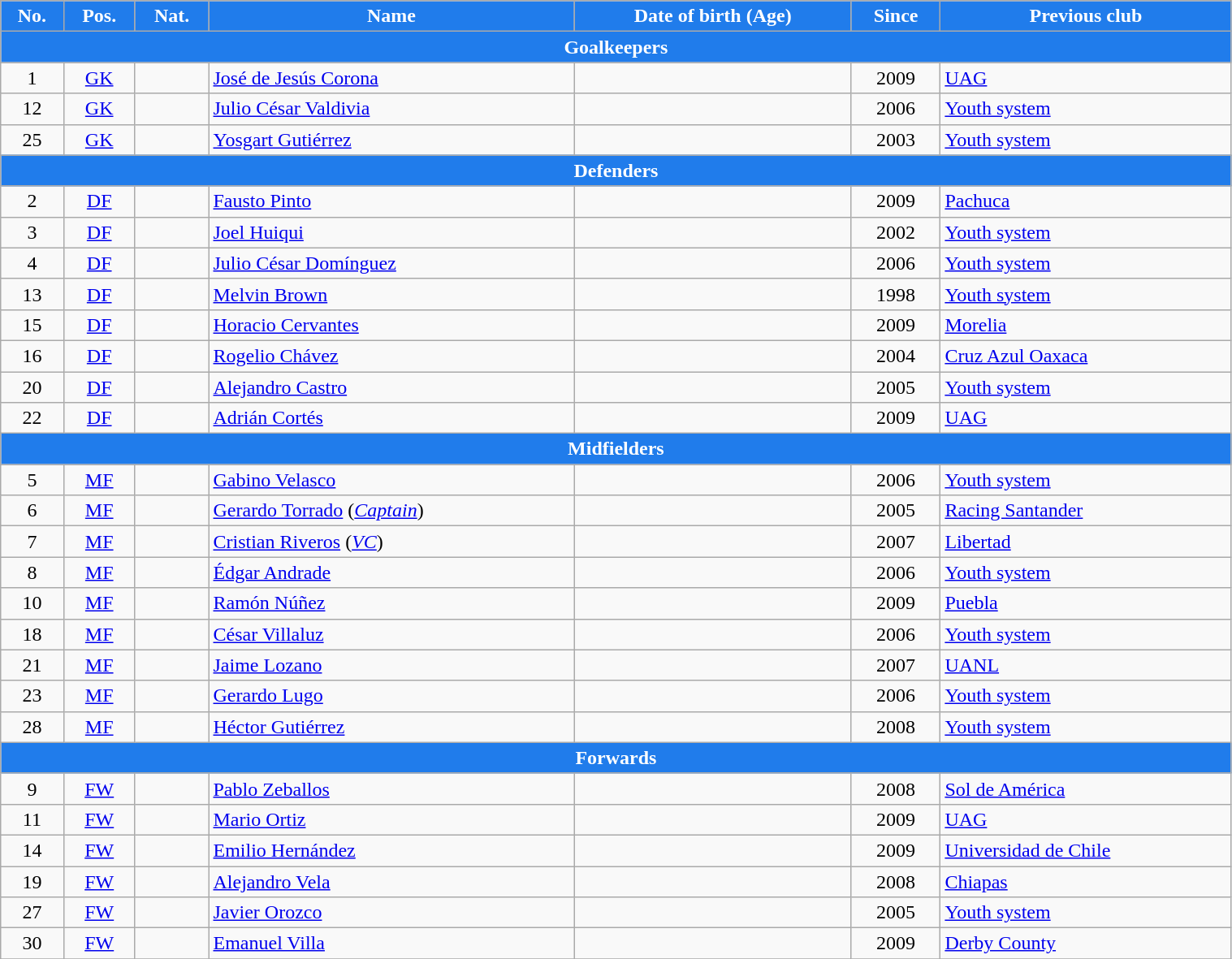<table class="wikitable" style="text-align:center; font-size:100%; width:80%">
<tr>
<th style="background:#207CEB; color:white; text-align:center;">No.</th>
<th style="background:#207CEB; color:white; text-align:center;">Pos.</th>
<th style="background:#207CEB; color:white; text-align:center;">Nat.</th>
<th style="background:#207CEB; color:white; text-align:center;">Name</th>
<th style="background:#207CEB; color:white; text-align:center;">Date of birth (Age)</th>
<th style="background:#207CEB; color:white; text-align:center;">Since</th>
<th style="background:#207CEB; color:white; text-align:center;">Previous club</th>
</tr>
<tr>
<th colspan="7" style="background:#207CEB; color:white; text-align:center">Goalkeepers</th>
</tr>
<tr>
<td>1</td>
<td><a href='#'>GK</a></td>
<td></td>
<td align=left><a href='#'>José de Jesús Corona</a></td>
<td></td>
<td>2009</td>
<td align=left> <a href='#'>UAG</a></td>
</tr>
<tr>
<td>12</td>
<td><a href='#'>GK</a></td>
<td></td>
<td align=left><a href='#'>Julio César Valdivia</a></td>
<td></td>
<td>2006</td>
<td align=left> <a href='#'>Youth system</a></td>
</tr>
<tr>
<td>25</td>
<td><a href='#'>GK</a></td>
<td></td>
<td align=left><a href='#'>Yosgart Gutiérrez</a></td>
<td></td>
<td>2003</td>
<td align=left> <a href='#'>Youth system</a></td>
</tr>
<tr>
<th colspan="7" style="background:#207CEB; color:white; text-align:center">Defenders</th>
</tr>
<tr>
<td>2</td>
<td><a href='#'>DF</a></td>
<td></td>
<td align=left><a href='#'>Fausto Pinto</a></td>
<td></td>
<td>2009 </td>
<td align=left> <a href='#'>Pachuca</a></td>
</tr>
<tr>
<td>3</td>
<td><a href='#'>DF</a></td>
<td></td>
<td align=left><a href='#'>Joel Huiqui</a></td>
<td></td>
<td>2002</td>
<td align=left> <a href='#'>Youth system</a></td>
</tr>
<tr>
<td>4</td>
<td><a href='#'>DF</a></td>
<td></td>
<td align=left><a href='#'>Julio César Domínguez</a></td>
<td></td>
<td>2006</td>
<td align=left> <a href='#'>Youth system</a></td>
</tr>
<tr>
<td>13</td>
<td><a href='#'>DF</a></td>
<td></td>
<td align=left><a href='#'>Melvin Brown</a></td>
<td></td>
<td>1998</td>
<td align=left> <a href='#'>Youth system</a></td>
</tr>
<tr>
<td>15</td>
<td><a href='#'>DF</a></td>
<td></td>
<td align=left><a href='#'>Horacio Cervantes</a></td>
<td></td>
<td>2009</td>
<td align=left> <a href='#'>Morelia</a></td>
</tr>
<tr>
<td>16</td>
<td><a href='#'>DF</a></td>
<td></td>
<td align=left><a href='#'>Rogelio Chávez</a></td>
<td></td>
<td>2004</td>
<td align=left> <a href='#'>Cruz Azul Oaxaca</a></td>
</tr>
<tr>
<td>20</td>
<td><a href='#'>DF</a></td>
<td></td>
<td align=left><a href='#'>Alejandro Castro</a></td>
<td></td>
<td>2005</td>
<td align=left> <a href='#'>Youth system</a></td>
</tr>
<tr>
<td>22</td>
<td><a href='#'>DF</a></td>
<td></td>
<td align=left><a href='#'>Adrián Cortés</a></td>
<td></td>
<td>2009</td>
<td align=left> <a href='#'>UAG</a></td>
</tr>
<tr>
<th colspan="7" style="background:#207CEB; color:white; text-align:center">Midfielders</th>
</tr>
<tr>
<td>5</td>
<td><a href='#'>MF</a></td>
<td></td>
<td align=left><a href='#'>Gabino Velasco</a></td>
<td></td>
<td>2006</td>
<td align=left> <a href='#'>Youth system</a></td>
</tr>
<tr>
<td>6</td>
<td><a href='#'>MF</a></td>
<td></td>
<td align=left><a href='#'>Gerardo Torrado</a> (<em><a href='#'>Captain</a></em>)</td>
<td></td>
<td>2005</td>
<td align=left> <a href='#'>Racing Santander</a></td>
</tr>
<tr>
<td>7</td>
<td><a href='#'>MF</a></td>
<td></td>
<td align=left><a href='#'>Cristian Riveros</a> (<em><a href='#'>VC</a></em>)</td>
<td></td>
<td>2007</td>
<td align=left> <a href='#'>Libertad</a></td>
</tr>
<tr>
<td>8</td>
<td><a href='#'>MF</a></td>
<td></td>
<td align=left><a href='#'>Édgar Andrade</a></td>
<td></td>
<td>2006</td>
<td align=left> <a href='#'>Youth system</a></td>
</tr>
<tr>
<td>10</td>
<td><a href='#'>MF</a></td>
<td></td>
<td align=left><a href='#'>Ramón Núñez</a></td>
<td></td>
<td>2009</td>
<td align=left> <a href='#'>Puebla</a></td>
</tr>
<tr>
<td>18</td>
<td><a href='#'>MF</a></td>
<td></td>
<td align=left><a href='#'>César Villaluz</a></td>
<td></td>
<td>2006</td>
<td align=left> <a href='#'>Youth system</a></td>
</tr>
<tr>
<td>21</td>
<td><a href='#'>MF</a></td>
<td></td>
<td align=left><a href='#'>Jaime Lozano</a></td>
<td></td>
<td>2007</td>
<td align=left> <a href='#'>UANL</a></td>
</tr>
<tr>
<td>23</td>
<td><a href='#'>MF</a></td>
<td></td>
<td align=left><a href='#'>Gerardo Lugo</a></td>
<td></td>
<td>2006</td>
<td align=left> <a href='#'>Youth system</a></td>
</tr>
<tr>
<td>28</td>
<td><a href='#'>MF</a></td>
<td></td>
<td align=left><a href='#'>Héctor Gutiérrez</a></td>
<td></td>
<td>2008</td>
<td align=left> <a href='#'>Youth system</a></td>
</tr>
<tr>
<th colspan="7" style="background:#207CEB; color:white; text-align:center">Forwards</th>
</tr>
<tr>
<td>9</td>
<td><a href='#'>FW</a></td>
<td></td>
<td align=left><a href='#'>Pablo Zeballos</a></td>
<td></td>
<td>2008 </td>
<td align=left> <a href='#'>Sol de América</a></td>
</tr>
<tr>
<td>11</td>
<td><a href='#'>FW</a></td>
<td></td>
<td align=left><a href='#'>Mario Ortiz</a></td>
<td></td>
<td>2009</td>
<td align=left> <a href='#'>UAG</a></td>
</tr>
<tr>
<td>14</td>
<td><a href='#'>FW</a></td>
<td></td>
<td align=left><a href='#'>Emilio Hernández</a></td>
<td></td>
<td>2009</td>
<td align=left> <a href='#'>Universidad de Chile</a></td>
</tr>
<tr>
<td>19</td>
<td><a href='#'>FW</a></td>
<td></td>
<td align=left><a href='#'>Alejandro Vela</a></td>
<td></td>
<td>2008</td>
<td align=left> <a href='#'>Chiapas</a></td>
</tr>
<tr>
<td>27</td>
<td><a href='#'>FW</a></td>
<td></td>
<td align=left><a href='#'>Javier Orozco</a></td>
<td></td>
<td>2005</td>
<td align=left> <a href='#'>Youth system</a></td>
</tr>
<tr>
<td>30</td>
<td><a href='#'>FW</a></td>
<td></td>
<td align=left><a href='#'>Emanuel Villa</a></td>
<td></td>
<td>2009</td>
<td align=left> <a href='#'>Derby County</a></td>
</tr>
<tr>
</tr>
</table>
